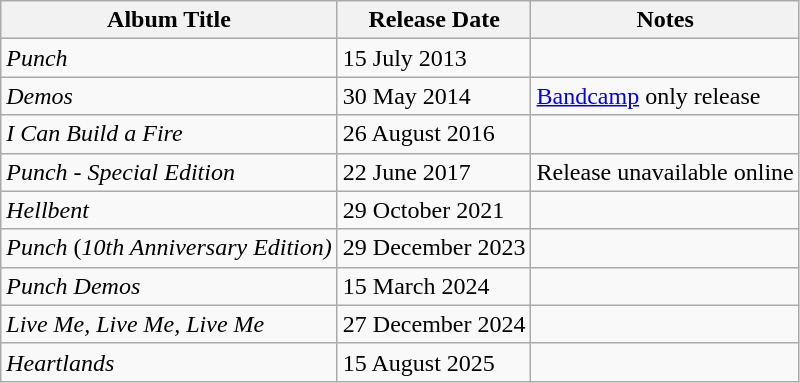<table class="wikitable">
<tr>
<th>Album Title</th>
<th>Release Date</th>
<th>Notes</th>
</tr>
<tr>
<td><em>Punch</em></td>
<td>15 July 2013</td>
<td></td>
</tr>
<tr>
<td><em>Demos</em></td>
<td>30 May 2014</td>
<td><a href='#'>Bandcamp</a> only release</td>
</tr>
<tr>
<td><em>I Can Build a Fire</em></td>
<td>26 August 2016</td>
<td></td>
</tr>
<tr>
<td><em>Punch - Special Edition</em></td>
<td>22 June 2017</td>
<td>Release unavailable online</td>
</tr>
<tr>
<td><em>Hellbent</em></td>
<td>29 October 2021</td>
<td></td>
</tr>
<tr>
<td><em>Punch</em> (<em>10th Anniversary Edition)</em></td>
<td>29 December 2023</td>
<td></td>
</tr>
<tr>
<td><em>Punch Demos</em></td>
<td>15 March 2024</td>
<td></td>
</tr>
<tr>
<td><em>Live Me, Live Me, Live Me</em></td>
<td>27 December 2024</td>
<td></td>
</tr>
<tr>
<td><em>Heartlands</em></td>
<td>15 August 2025</td>
<td></td>
</tr>
</table>
